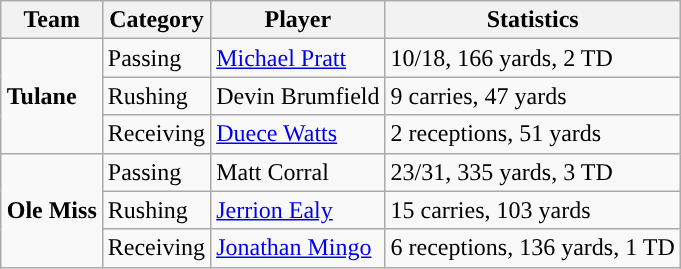<table class="wikitable" style="float: right;">
<tr>
<th>Team</th>
<th>Category</th>
<th>Player</th>
<th>Statistics</th>
</tr>
<tr>
<td rowspan=3><strong>Tulane</strong></td>
<td>Passing</td>
<td><a href='#'>Michael Pratt</a></td>
<td>10/18, 166 yards, 2 TD</td>
</tr>
<tr>
<td>Rushing</td>
<td>Devin Brumfield</td>
<td>9 carries, 47 yards</td>
</tr>
<tr>
<td>Receiving</td>
<td><a href='#'>Duece Watts</a></td>
<td>2 receptions, 51 yards</td>
</tr>
<tr>
<td rowspan=3><strong>Ole Miss</strong></td>
<td>Passing</td>
<td>Matt Corral</td>
<td>23/31, 335 yards, 3 TD</td>
</tr>
<tr>
<td>Rushing</td>
<td><a href='#'>Jerrion Ealy</a></td>
<td>15 carries, 103 yards</td>
</tr>
<tr>
<td>Receiving</td>
<td><a href='#'>Jonathan Mingo</a></td>
<td>6 receptions, 136 yards, 1 TD</td>
</tr>
</table>
